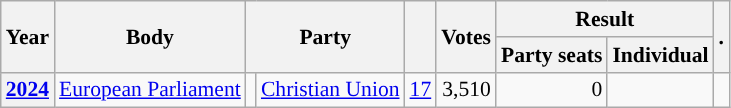<table class="wikitable plainrowheaders sortable" border=2 cellpadding=4 cellspacing=0 style="border: 1px #aaa solid; font-size: 90%; text-align:center;">
<tr>
<th scope="col" rowspan=2>Year</th>
<th scope="col" rowspan=2>Body</th>
<th scope="col" colspan=2 rowspan=2>Party</th>
<th scope="col" rowspan=2></th>
<th scope="col" rowspan=2>Votes</th>
<th scope="colgroup" colspan=2>Result</th>
<th scope="col" rowspan=2>.</th>
</tr>
<tr>
<th scope="col">Party seats</th>
<th scope="col">Individual</th>
</tr>
<tr>
<th scope="row"><a href='#'>2024</a></th>
<td><a href='#'>European Parliament</a></td>
<td style="background-color:"></td>
<td><a href='#'>Christian Union</a></td>
<td style=text-align:right><a href='#'>17</a></td>
<td style=text-align:right>3,510</td>
<td style=text-align:right>0</td>
<td></td>
<td></td>
</tr>
</table>
